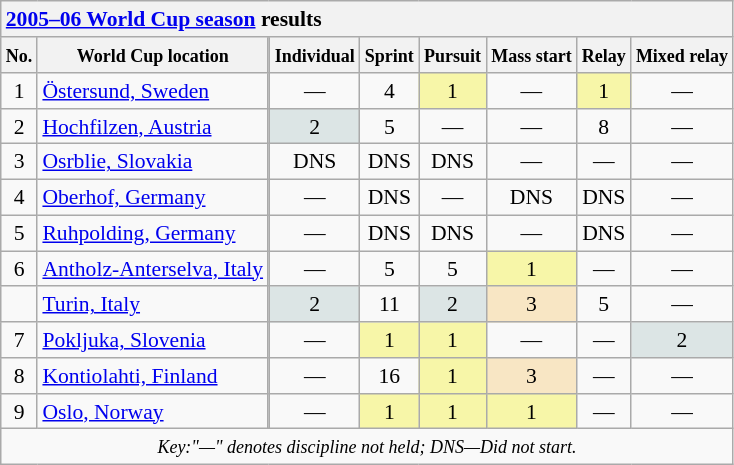<table class="wikitable collapsible collapsed" style="font-size:90%; text-align:center; float:left; margin:1em 1em 1em 0;">
<tr>
<th colspan="9" style="white-space:nowrap; text-align:left;"><a href='#'>2005–06 World Cup season</a> results  </th>
</tr>
<tr>
<th><small>No.</small></th>
<th><small>World Cup location</small></th>
<td rowspan="11" style="border-bottom-width:2x; padding:0;"></td>
<th><small>Individual</small></th>
<th><small>Sprint</small></th>
<th><small>Pursuit</small></th>
<th><small>Mass start</small></th>
<th><small>Relay</small></th>
<th><small>Mixed relay</small></th>
</tr>
<tr>
<td>1</td>
<td style="text-align:left;"><a href='#'>Östersund, Sweden</a></td>
<td>—</td>
<td>4</td>
<td style="background:#f7f6a8;">1</td>
<td>—</td>
<td style="background:#f7f6a8;">1</td>
<td>—</td>
</tr>
<tr>
<td>2</td>
<td style="text-align:left;"><a href='#'>Hochfilzen, Austria</a></td>
<td style="background:#dce5e5;">2</td>
<td>5</td>
<td>—</td>
<td>—</td>
<td>8</td>
<td>—</td>
</tr>
<tr>
<td>3</td>
<td style="text-align:left;"><a href='#'>Osrblie, Slovakia</a></td>
<td>DNS</td>
<td>DNS</td>
<td>DNS</td>
<td>—</td>
<td>—</td>
<td>—</td>
</tr>
<tr>
<td>4</td>
<td style="text-align:left;"><a href='#'>Oberhof, Germany</a></td>
<td>—</td>
<td>DNS</td>
<td>—</td>
<td>DNS</td>
<td>DNS</td>
<td>—</td>
</tr>
<tr>
<td>5</td>
<td style="text-align:left;"><a href='#'>Ruhpolding, Germany</a></td>
<td>—</td>
<td>DNS</td>
<td>DNS</td>
<td>—</td>
<td>DNS</td>
<td>—</td>
</tr>
<tr>
<td>6</td>
<td style="text-align:left;"><a href='#'>Antholz-Anterselva, Italy</a></td>
<td>—</td>
<td>5</td>
<td>5</td>
<td style="background:#f7f6a8;">1</td>
<td>—</td>
<td>—</td>
</tr>
<tr>
<td></td>
<td style="text-align:left;"><a href='#'>Turin, Italy</a></td>
<td style="background:#dce5e5;">2</td>
<td>11</td>
<td style="background:#dce5e5;">2</td>
<td style="background:#f8e6c4;">3</td>
<td>5</td>
<td>—</td>
</tr>
<tr>
<td>7</td>
<td style="text-align:left;"><a href='#'>Pokljuka, Slovenia</a></td>
<td>—</td>
<td style="background:#f7f6a8;">1</td>
<td style="background:#f7f6a8;">1</td>
<td>—</td>
<td>—</td>
<td style="background:#dce5e5;">2</td>
</tr>
<tr>
<td>8</td>
<td style="text-align:left;"><a href='#'>Kontiolahti, Finland</a></td>
<td>—</td>
<td>16</td>
<td style="background:#f7f6a8;">1</td>
<td style="background:#f8e6c4;">3</td>
<td>—</td>
<td>—</td>
</tr>
<tr>
<td>9</td>
<td style="text-align:left;"><a href='#'>Oslo, Norway</a></td>
<td>—</td>
<td style="background:#f7f6a8;">1</td>
<td style="background:#f7f6a8;">1</td>
<td style="background:#f7f6a8;">1</td>
<td>—</td>
<td>—</td>
</tr>
<tr>
<td style="text-align:center;" colspan="9"><small><em>Key:"—" denotes discipline not held; DNS—Did not start.</em></small></td>
</tr>
</table>
